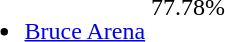<table>
<tr>
<td valign="top"><br><ul><li><a href='#'>Bruce Arena</a></li></ul></td>
<td valign="top"><br>77.78%</td>
</tr>
</table>
